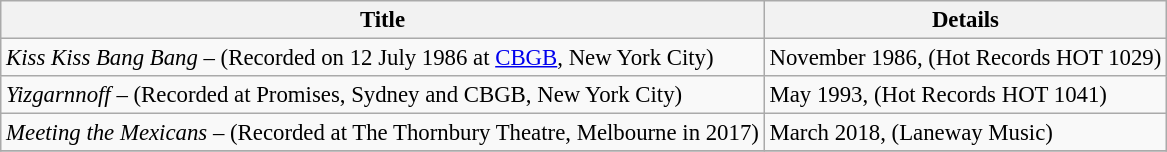<table class="wikitable" style="font-size: 95%;">
<tr>
<th>Title</th>
<th>Details</th>
</tr>
<tr>
<td><em>Kiss Kiss Bang Bang</em> – (Recorded on 12 July 1986 at <a href='#'>CBGB</a>, New York City)</td>
<td>November 1986, (Hot Records HOT 1029)</td>
</tr>
<tr>
<td><em>Yizgarnnoff</em> – (Recorded at Promises, Sydney and CBGB, New York City)</td>
<td>May 1993, (Hot Records HOT 1041)</td>
</tr>
<tr>
<td><em>Meeting the Mexicans</em> – (Recorded at The Thornbury Theatre, Melbourne in 2017)</td>
<td>March 2018, (Laneway Music)</td>
</tr>
<tr>
</tr>
</table>
